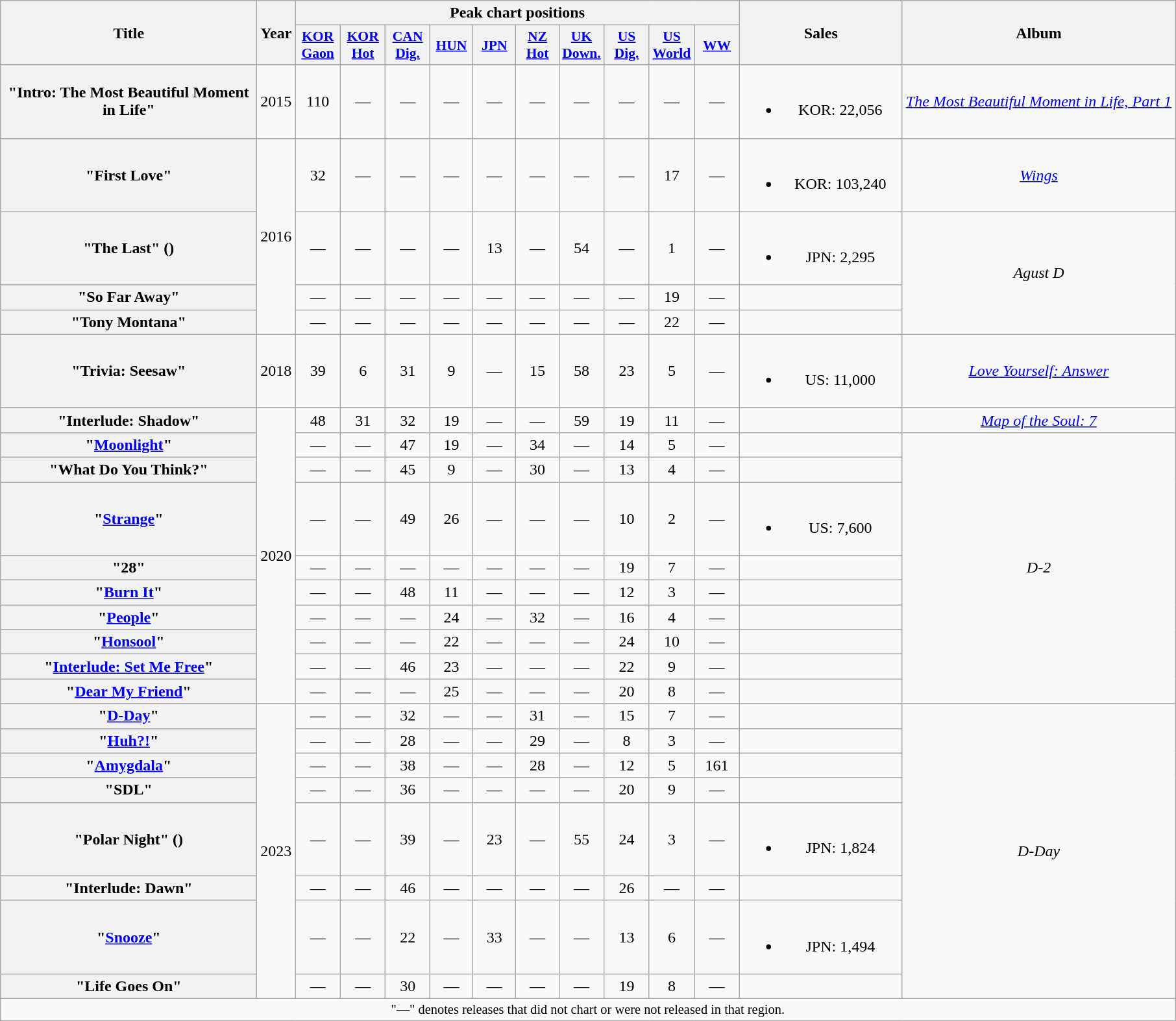<table class="wikitable plainrowheaders" style="text-align:center;" border="1">
<tr>
<th scope=col rowspan="2" style="width:16em;">Title</th>
<th scope=col rowspan="2">Year</th>
<th scope="col" colspan="10">Peak chart positions</th>
<th scope="col" rowspan="2" style="width:10em;">Sales</th>
<th scope="col" rowspan="2">Album</th>
</tr>
<tr>
<th scope="col" style="width:2.75em;font-size:90%;"><a href='#'>KOR<br>Gaon</a><br></th>
<th scope="col" style="width:2.75em;font-size:90%;"><a href='#'>KOR<br>Hot</a><br></th>
<th scope="col" style="width:2.7em;font-size:90%;"><a href='#'>CAN<br>Dig.</a><br></th>
<th scope="col" style="width:2.6em;font-size:90%;"><a href='#'>HUN</a><br></th>
<th scope="col" style="width:2.6em;font-size:90%;"><a href='#'>JPN</a><br></th>
<th scope="col" style="width:2.6em;font-size:90%;"><a href='#'>NZ<br>Hot</a><br></th>
<th scope="col" style="width:2.6em;font-size:90%;"><a href='#'>UK<br>Down.</a><br></th>
<th scope="col" style="width:2.75em;font-size:90%;"><a href='#'>US<br>Dig.</a><br></th>
<th scope="col" style="width:2.75em;font-size:90%;"><a href='#'>US<br>World</a><br></th>
<th scope="col" style="width:2.75em;font-size:90%;"><a href='#'>WW</a><br></th>
</tr>
<tr>
<th scope="row">"Intro: The Most Beautiful Moment in Life"</th>
<td>2015</td>
<td>110</td>
<td>—</td>
<td>—</td>
<td>—</td>
<td>—</td>
<td>—</td>
<td>—</td>
<td>—</td>
<td>—</td>
<td>—</td>
<td><br><ul><li>KOR: 22,056</li></ul></td>
<td><em><a href='#'>The Most Beautiful Moment in Life, Part 1</a></em></td>
</tr>
<tr>
<th scope="row">"First Love"</th>
<td rowspan="4">2016</td>
<td>32</td>
<td>—</td>
<td>—</td>
<td>—</td>
<td>—</td>
<td>—</td>
<td>—</td>
<td>—</td>
<td>17</td>
<td>—</td>
<td><br><ul><li>KOR: 103,240</li></ul></td>
<td><em><a href='#'>Wings</a></em></td>
</tr>
<tr>
<th scope="row">"The Last" ()</th>
<td>—</td>
<td>—</td>
<td>—</td>
<td>—</td>
<td>13</td>
<td>—</td>
<td>54</td>
<td>—</td>
<td>1</td>
<td>—</td>
<td><br><ul><li>JPN: 2,295</li></ul></td>
<td rowspan="3"><em>Agust D</em></td>
</tr>
<tr>
<th scope="row">"So Far Away"<br></th>
<td>—</td>
<td>—</td>
<td>—</td>
<td>—</td>
<td>—</td>
<td>—</td>
<td>—</td>
<td>—</td>
<td>19</td>
<td>—</td>
<td></td>
</tr>
<tr>
<th scope="row">"Tony Montana"<br></th>
<td>—</td>
<td>—</td>
<td>—</td>
<td>—</td>
<td>—</td>
<td>—</td>
<td>—</td>
<td>—</td>
<td>22</td>
<td>—</td>
</tr>
<tr>
<th scope="row">"Trivia: Seesaw"</th>
<td>2018</td>
<td>39</td>
<td>6</td>
<td>31</td>
<td>9</td>
<td>—</td>
<td>15</td>
<td>58</td>
<td>23</td>
<td>5</td>
<td>—</td>
<td><br><ul><li>US: 11,000</li></ul></td>
<td><em><a href='#'>Love Yourself: Answer</a></em></td>
</tr>
<tr>
<th scope="row">"Interlude: Shadow"</th>
<td rowspan="10">2020</td>
<td>48</td>
<td>31</td>
<td>32</td>
<td>19</td>
<td>—</td>
<td>—</td>
<td>59</td>
<td>19</td>
<td>11</td>
<td>—</td>
<td></td>
<td><em><a href='#'>Map of the Soul: 7</a></em></td>
</tr>
<tr>
<th scope="row">"<a href='#'>Moonlight</a>"</th>
<td>—</td>
<td>—</td>
<td>47</td>
<td>19</td>
<td>—</td>
<td>34</td>
<td>—</td>
<td>14</td>
<td>5</td>
<td>—</td>
<td></td>
<td rowspan="9"><em>D-2</em></td>
</tr>
<tr>
<th scope="row">"What Do You Think?"</th>
<td>—</td>
<td>—</td>
<td>45</td>
<td>9</td>
<td>—</td>
<td>30</td>
<td>—</td>
<td>13</td>
<td>4</td>
<td>—</td>
<td></td>
</tr>
<tr>
<th scope="row">"<a href='#'>Strange</a>"<br></th>
<td>—</td>
<td>—</td>
<td>49</td>
<td>26</td>
<td>—</td>
<td>—</td>
<td>—</td>
<td>10</td>
<td>2</td>
<td>—</td>
<td><br><ul><li>US: 7,600</li></ul></td>
</tr>
<tr>
<th scope="row">"28"<br></th>
<td>—</td>
<td>—</td>
<td>—</td>
<td>—</td>
<td>—</td>
<td>—</td>
<td>—</td>
<td>19</td>
<td>7</td>
<td>—</td>
<td></td>
</tr>
<tr>
<th scope="row">"<a href='#'>Burn It</a>"<br></th>
<td>—</td>
<td>—</td>
<td>48</td>
<td>11</td>
<td>—</td>
<td>—</td>
<td>—</td>
<td>12</td>
<td>3</td>
<td>—</td>
<td></td>
</tr>
<tr>
<th scope="row">"<a href='#'>People</a>"</th>
<td>—</td>
<td>—</td>
<td>—</td>
<td>24</td>
<td>—</td>
<td>32</td>
<td>—</td>
<td>16</td>
<td>4</td>
<td>—</td>
<td></td>
</tr>
<tr>
<th scope="row">"<a href='#'>Honsool</a>"</th>
<td>—</td>
<td>—</td>
<td>—</td>
<td>22</td>
<td>—</td>
<td>—</td>
<td>—</td>
<td>24</td>
<td>10</td>
<td>—</td>
<td></td>
</tr>
<tr>
<th scope="row">"<a href='#'>Interlude: Set Me Free</a>"</th>
<td>—</td>
<td>—</td>
<td>46</td>
<td>23</td>
<td>—</td>
<td>—</td>
<td>—</td>
<td>22</td>
<td>9</td>
<td>—</td>
<td></td>
</tr>
<tr>
<th scope="row">"<a href='#'>Dear My Friend</a>"<br></th>
<td>—</td>
<td>—</td>
<td>—</td>
<td>25</td>
<td>—</td>
<td>—</td>
<td>—</td>
<td>20</td>
<td>8</td>
<td>—</td>
<td></td>
</tr>
<tr>
<th scope="row">"<a href='#'>D-Day</a>"</th>
<td rowspan="8">2023</td>
<td>—</td>
<td>—</td>
<td>32</td>
<td>—</td>
<td>—</td>
<td>31</td>
<td>—</td>
<td>15</td>
<td>7</td>
<td>—</td>
<td></td>
<td rowspan="8"><em>D-Day</em></td>
</tr>
<tr>
<th scope="row">"<a href='#'>Huh?!</a>"<br></th>
<td>—</td>
<td>—</td>
<td>28</td>
<td>—</td>
<td>—</td>
<td>29</td>
<td>—</td>
<td>8</td>
<td>3</td>
<td>—</td>
<td></td>
</tr>
<tr>
<th scope="row">"<a href='#'>Amygdala</a>"</th>
<td>—</td>
<td>—</td>
<td>38</td>
<td>—</td>
<td>—</td>
<td>28</td>
<td>—</td>
<td>12</td>
<td>5</td>
<td>161</td>
<td></td>
</tr>
<tr>
<th scope="row">"SDL"</th>
<td>—</td>
<td>—</td>
<td>36</td>
<td>—</td>
<td>—</td>
<td>—</td>
<td>—</td>
<td>20</td>
<td>9</td>
<td>—</td>
<td></td>
</tr>
<tr>
<th scope="row">"Polar Night" ()</th>
<td>—</td>
<td>—</td>
<td>39</td>
<td>—</td>
<td>23</td>
<td>—</td>
<td>55</td>
<td>24</td>
<td>3</td>
<td>—</td>
<td><br><ul><li>JPN: 1,824</li></ul></td>
</tr>
<tr>
<th scope="row">"Interlude: Dawn"</th>
<td>—</td>
<td>—</td>
<td>46</td>
<td>—</td>
<td>—</td>
<td>—</td>
<td>—</td>
<td>26</td>
<td>—</td>
<td>—</td>
<td></td>
</tr>
<tr>
<th scope="row">"<a href='#'>Snooze</a>"<br></th>
<td>—</td>
<td>—</td>
<td>22</td>
<td>—</td>
<td>33</td>
<td>—</td>
<td>—</td>
<td>13</td>
<td>6</td>
<td>—</td>
<td><br><ul><li>JPN: 1,494</li></ul></td>
</tr>
<tr>
<th scope="row">"Life Goes On"</th>
<td>—</td>
<td>—</td>
<td>30</td>
<td>—</td>
<td>—</td>
<td>—</td>
<td>—</td>
<td>19</td>
<td>8</td>
<td>—</td>
<td></td>
</tr>
<tr>
<td colspan="14" style="font-size:85%">"—" denotes releases that did not chart or were not released in that region.</td>
</tr>
</table>
